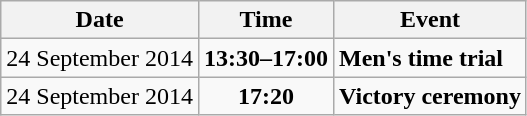<table class="wikitable">
<tr>
<th>Date</th>
<th>Time</th>
<th>Event</th>
</tr>
<tr>
<td>24 September 2014</td>
<td><strong>13:30–17:00</strong></td>
<td><strong>Men's time trial</strong></td>
</tr>
<tr>
<td>24 September 2014</td>
<td align=center><strong>17:20</strong></td>
<td><strong>Victory ceremony</strong></td>
</tr>
</table>
